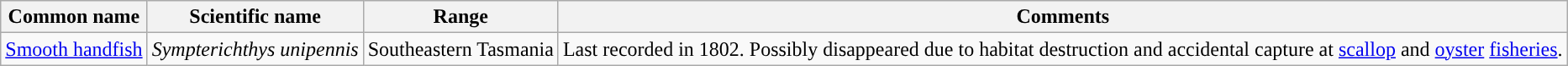<table class="wikitable">
<tr>
<th>Common name</th>
<th>Scientific name</th>
<th>Range</th>
<th class="unsortable">Comments</th>
</tr>
<tr>
<td><a href='#'>Smooth handfish</a></td>
<td><em>Sympterichthys unipennis</em></td>
<td>Southeastern Tasmania</td>
<td>Last recorded in 1802. Possibly disappeared due to habitat destruction and accidental capture at <a href='#'>scallop</a> and <a href='#'>oyster</a> <a href='#'>fisheries</a>.</td>
</tr>
</table>
